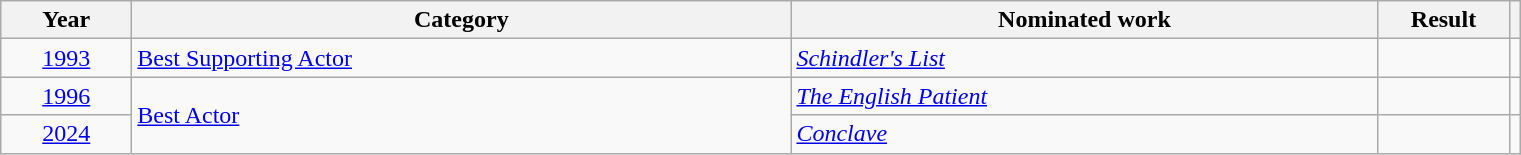<table class=wikitable>
<tr>
<th scope="col" style="width:5em;">Year</th>
<th scope="col" style="width:27em;">Category</th>
<th scope="col" style="width:24em;">Nominated work</th>
<th scope="col" style="width:5em;">Result</th>
<th></th>
</tr>
<tr>
<td style="text-align:center;"><a href='#'>1993</a></td>
<td><a href='#'>Best Supporting Actor</a></td>
<td><em><a href='#'>Schindler's List</a></em></td>
<td></td>
<td style="text-align:center;"></td>
</tr>
<tr>
<td style="text-align:center;"><a href='#'>1996</a></td>
<td rowspan="2"><a href='#'>Best Actor</a></td>
<td><em><a href='#'>The English Patient</a></em></td>
<td></td>
<td style="text-align:center;"></td>
</tr>
<tr>
<td style="text-align:center;"><a href='#'>2024</a></td>
<td><em><a href='#'>Conclave</a></em></td>
<td></td>
<td style="text-align:center;"></td>
</tr>
</table>
